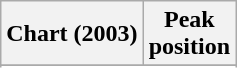<table class="wikitable sortable plainrowheaders" style="text-align:center">
<tr>
<th scope="col">Chart (2003)</th>
<th scope="col">Peak<br>position</th>
</tr>
<tr>
</tr>
<tr>
</tr>
<tr>
</tr>
</table>
